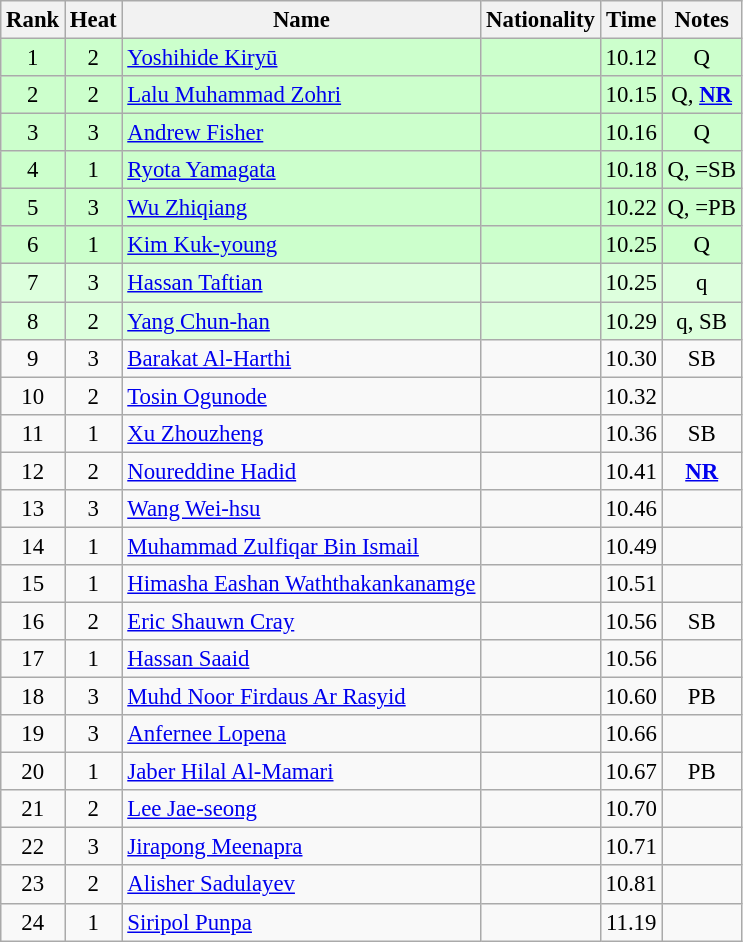<table class="wikitable sortable" style="text-align:center; font-size:95%">
<tr>
<th>Rank</th>
<th>Heat</th>
<th>Name</th>
<th>Nationality</th>
<th>Time</th>
<th>Notes</th>
</tr>
<tr bgcolor=ccffcc>
<td>1</td>
<td>2</td>
<td align=left><a href='#'>Yoshihide Kiryū</a></td>
<td align=left></td>
<td>10.12</td>
<td>Q</td>
</tr>
<tr bgcolor=ccffcc>
<td>2</td>
<td>2</td>
<td align=left><a href='#'>Lalu Muhammad Zohri</a></td>
<td align=left></td>
<td>10.15</td>
<td>Q, <strong><a href='#'>NR</a></strong></td>
</tr>
<tr bgcolor=ccffcc>
<td>3</td>
<td>3</td>
<td align=left><a href='#'>Andrew Fisher</a></td>
<td align=left></td>
<td>10.16</td>
<td>Q</td>
</tr>
<tr bgcolor=ccffcc>
<td>4</td>
<td>1</td>
<td align=left><a href='#'>Ryota Yamagata</a></td>
<td align=left></td>
<td>10.18</td>
<td>Q, =SB</td>
</tr>
<tr bgcolor=ccffcc>
<td>5</td>
<td>3</td>
<td align=left><a href='#'>Wu Zhiqiang</a></td>
<td align=left></td>
<td>10.22</td>
<td>Q, =PB</td>
</tr>
<tr bgcolor=ccffcc>
<td>6</td>
<td>1</td>
<td align=left><a href='#'>Kim Kuk-young</a></td>
<td align=left></td>
<td>10.25</td>
<td>Q</td>
</tr>
<tr bgcolor=ddffdd>
<td>7</td>
<td>3</td>
<td align=left><a href='#'>Hassan Taftian</a></td>
<td align=left></td>
<td>10.25</td>
<td>q</td>
</tr>
<tr bgcolor=ddffdd>
<td>8</td>
<td>2</td>
<td align=left><a href='#'>Yang Chun-han</a></td>
<td align=left></td>
<td>10.29</td>
<td>q, SB</td>
</tr>
<tr>
<td>9</td>
<td>3</td>
<td align=left><a href='#'>Barakat Al-Harthi</a></td>
<td align=left></td>
<td>10.30</td>
<td>SB</td>
</tr>
<tr>
<td>10</td>
<td>2</td>
<td align=left><a href='#'>Tosin Ogunode</a></td>
<td align=left></td>
<td>10.32</td>
<td></td>
</tr>
<tr>
<td>11</td>
<td>1</td>
<td align=left><a href='#'>Xu Zhouzheng</a></td>
<td align=left></td>
<td>10.36</td>
<td>SB</td>
</tr>
<tr>
<td>12</td>
<td>2</td>
<td align=left><a href='#'>Noureddine Hadid</a></td>
<td align=left></td>
<td>10.41</td>
<td><strong><a href='#'>NR</a></strong></td>
</tr>
<tr>
<td>13</td>
<td>3</td>
<td align=left><a href='#'>Wang Wei-hsu</a></td>
<td align=left></td>
<td>10.46</td>
<td></td>
</tr>
<tr>
<td>14</td>
<td>1</td>
<td align=left><a href='#'>Muhammad Zulfiqar Bin Ismail</a></td>
<td align=left></td>
<td>10.49</td>
<td></td>
</tr>
<tr>
<td>15</td>
<td>1</td>
<td align=left><a href='#'>Himasha Eashan Waththakankanamge</a></td>
<td align=left></td>
<td>10.51</td>
<td></td>
</tr>
<tr>
<td>16</td>
<td>2</td>
<td align=left><a href='#'>Eric Shauwn Cray</a></td>
<td align=left></td>
<td>10.56</td>
<td>SB</td>
</tr>
<tr>
<td>17</td>
<td>1</td>
<td align=left><a href='#'>Hassan Saaid</a></td>
<td align=left></td>
<td>10.56</td>
<td></td>
</tr>
<tr>
<td>18</td>
<td>3</td>
<td align=left><a href='#'>Muhd Noor Firdaus Ar Rasyid</a></td>
<td align=left></td>
<td>10.60</td>
<td>PB</td>
</tr>
<tr>
<td>19</td>
<td>3</td>
<td align=left><a href='#'>Anfernee Lopena</a></td>
<td align=left></td>
<td>10.66</td>
<td></td>
</tr>
<tr>
<td>20</td>
<td>1</td>
<td align=left><a href='#'>Jaber Hilal Al-Mamari</a></td>
<td align=left></td>
<td>10.67</td>
<td>PB</td>
</tr>
<tr>
<td>21</td>
<td>2</td>
<td align=left><a href='#'>Lee Jae-seong</a></td>
<td align=left></td>
<td>10.70</td>
<td></td>
</tr>
<tr>
<td>22</td>
<td>3</td>
<td align=left><a href='#'>Jirapong Meenapra</a></td>
<td align=left></td>
<td>10.71</td>
<td></td>
</tr>
<tr>
<td>23</td>
<td>2</td>
<td align=left><a href='#'>Alisher Sadulayev</a></td>
<td align=left></td>
<td>10.81</td>
<td></td>
</tr>
<tr>
<td>24</td>
<td>1</td>
<td align=left><a href='#'>Siripol Punpa</a></td>
<td align=left></td>
<td>11.19</td>
<td></td>
</tr>
</table>
